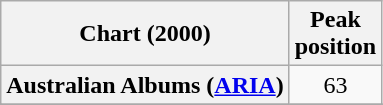<table class="wikitable sortable plainrowheaders" style="text-align:center;">
<tr>
<th scope="col">Chart (2000)</th>
<th scope="col">Peak<br>position</th>
</tr>
<tr>
<th scope="row">Australian Albums (<a href='#'>ARIA</a>)</th>
<td>63</td>
</tr>
<tr>
</tr>
<tr>
</tr>
<tr>
</tr>
<tr>
</tr>
<tr>
</tr>
<tr>
</tr>
</table>
